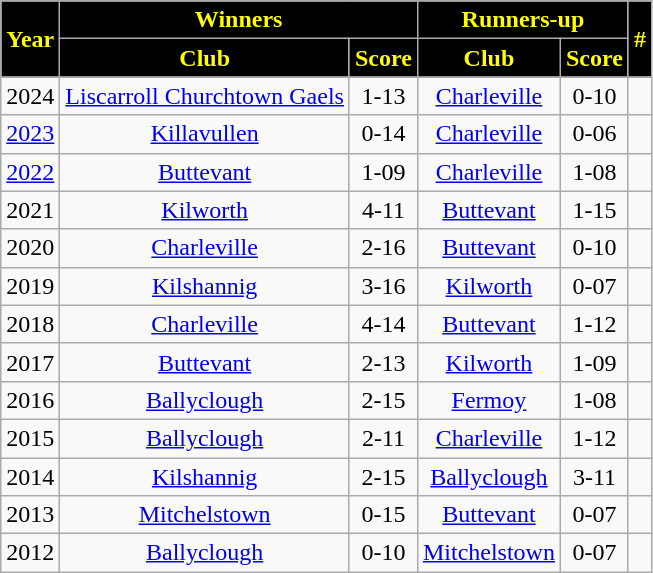<table class="wikitable sortable" style="text-align:center">
<tr>
<th rowspan="2" style="background:black;color:yellow">Year</th>
<th colspan="2" style="background:black;color:yellow">Winners</th>
<th colspan="2" style="background:black;color:yellow">Runners-up</th>
<th rowspan="2" style="background:black;color:yellow">#</th>
</tr>
<tr>
<th style="background:black;color:yellow">Club</th>
<th style="background:black;color:yellow">Score</th>
<th style="background:black;color:yellow">Club</th>
<th style="background:black;color:yellow">Score</th>
</tr>
<tr>
<td>2024</td>
<td><a href='#'>Liscarroll Churchtown Gaels</a></td>
<td>1-13</td>
<td><a href='#'>Charleville</a></td>
<td>0-10</td>
<td></td>
</tr>
<tr>
<td><a href='#'>2023</a></td>
<td><a href='#'>Killavullen</a></td>
<td>0-14</td>
<td><a href='#'>Charleville</a></td>
<td>0-06</td>
<td></td>
</tr>
<tr>
<td><a href='#'>2022</a></td>
<td><a href='#'>Buttevant</a></td>
<td>1-09</td>
<td><a href='#'>Charleville</a></td>
<td>1-08</td>
<td></td>
</tr>
<tr>
<td>2021</td>
<td><a href='#'>Kilworth</a></td>
<td>4-11</td>
<td><a href='#'>Buttevant</a></td>
<td>1-15</td>
<td></td>
</tr>
<tr>
<td>2020</td>
<td><a href='#'>Charleville</a></td>
<td>2-16</td>
<td><a href='#'>Buttevant</a></td>
<td>0-10</td>
<td></td>
</tr>
<tr>
<td>2019</td>
<td><a href='#'>Kilshannig</a></td>
<td>3-16</td>
<td><a href='#'>Kilworth</a></td>
<td>0-07</td>
<td></td>
</tr>
<tr>
<td>2018</td>
<td><a href='#'>Charleville</a></td>
<td>4-14</td>
<td><a href='#'>Buttevant</a></td>
<td>1-12</td>
<td></td>
</tr>
<tr>
<td>2017</td>
<td><a href='#'>Buttevant</a></td>
<td>2-13</td>
<td><a href='#'>Kilworth</a></td>
<td>1-09</td>
<td></td>
</tr>
<tr>
<td>2016</td>
<td><a href='#'>Ballyclough</a></td>
<td>2-15</td>
<td><a href='#'>Fermoy</a></td>
<td>1-08</td>
<td></td>
</tr>
<tr>
<td>2015</td>
<td><a href='#'>Ballyclough</a></td>
<td>2-11</td>
<td><a href='#'>Charleville</a></td>
<td>1-12</td>
<td></td>
</tr>
<tr>
<td>2014</td>
<td><a href='#'>Kilshannig</a></td>
<td>2-15</td>
<td><a href='#'>Ballyclough</a></td>
<td>3-11</td>
<td></td>
</tr>
<tr>
<td>2013</td>
<td><a href='#'>Mitchelstown</a></td>
<td>0-15</td>
<td><a href='#'>Buttevant</a></td>
<td>0-07</td>
<td></td>
</tr>
<tr>
<td>2012</td>
<td><a href='#'>Ballyclough</a></td>
<td>0-10</td>
<td><a href='#'>Mitchelstown</a></td>
<td>0-07</td>
<td></td>
</tr>
</table>
